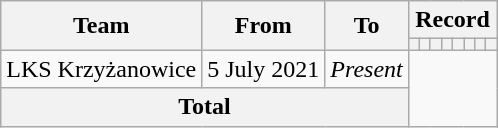<table class="wikitable" style="text-align: center;">
<tr>
<th rowspan="2">Team</th>
<th rowspan="2">From</th>
<th rowspan="2">To</th>
<th colspan="8">Record</th>
</tr>
<tr>
<th></th>
<th></th>
<th></th>
<th></th>
<th></th>
<th></th>
<th></th>
<th></th>
</tr>
<tr>
<td align=left>LKS Krzyżanowice</td>
<td align=left>5 July 2021</td>
<td align=left><em>Present</em><br></td>
</tr>
<tr>
<th colspan="3">Total<br></th>
</tr>
</table>
